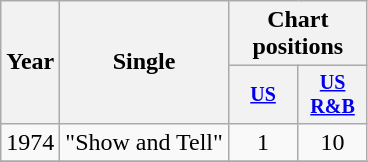<table class="wikitable" style="text-align:center;">
<tr>
<th rowspan="2">Year</th>
<th rowspan="2">Single</th>
<th colspan="2">Chart positions</th>
</tr>
<tr style="font-size:smaller;">
<th width="40"><a href='#'>US</a></th>
<th width="40"><a href='#'>US<br>R&B</a></th>
</tr>
<tr>
<td rowspan="1">1974</td>
<td align="left">"Show and Tell"</td>
<td>1</td>
<td>10</td>
</tr>
<tr>
</tr>
</table>
